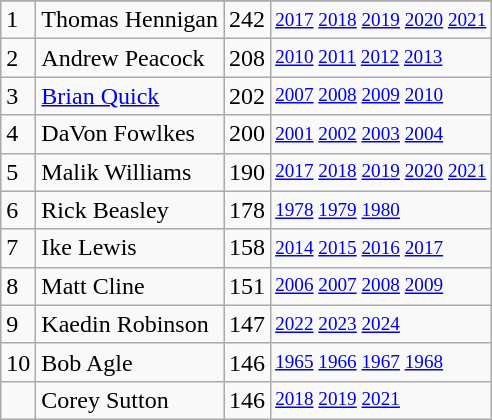<table class="wikitable">
<tr>
</tr>
<tr>
<td>1</td>
<td>Thomas Hennigan</td>
<td>242</td>
<td style="font-size:80%;"><a href='#'>2017</a> <a href='#'>2018</a> <a href='#'>2019</a> <a href='#'>2020</a> <a href='#'>2021</a></td>
</tr>
<tr>
<td>2</td>
<td>Andrew Peacock</td>
<td>208</td>
<td style="font-size:80%;"><a href='#'>2010</a> <a href='#'>2011</a> <a href='#'>2012</a> <a href='#'>2013</a></td>
</tr>
<tr>
<td>3</td>
<td><a href='#'>Brian Quick</a></td>
<td>202</td>
<td style="font-size:80%;"><a href='#'>2007</a> <a href='#'>2008</a> <a href='#'>2009</a> <a href='#'>2010</a></td>
</tr>
<tr>
<td>4</td>
<td>DaVon Fowlkes</td>
<td>200</td>
<td style="font-size:80%;"><a href='#'>2001</a> <a href='#'>2002</a> <a href='#'>2003</a> <a href='#'>2004</a></td>
</tr>
<tr>
<td>5</td>
<td>Malik Williams</td>
<td>190</td>
<td style="font-size:80%;"><a href='#'>2017</a> <a href='#'>2018</a> <a href='#'>2019</a> <a href='#'>2020</a> <a href='#'>2021</a></td>
</tr>
<tr>
<td>6</td>
<td>Rick Beasley</td>
<td>178</td>
<td style="font-size:80%;"><a href='#'>1978</a> <a href='#'>1979</a> <a href='#'>1980</a></td>
</tr>
<tr>
<td>7</td>
<td>Ike Lewis</td>
<td>158</td>
<td style="font-size:80%;"><a href='#'>2014</a> <a href='#'>2015</a> <a href='#'>2016</a> <a href='#'>2017</a></td>
</tr>
<tr>
<td>8</td>
<td>Matt Cline</td>
<td>151</td>
<td style="font-size:80%;"><a href='#'>2006</a> <a href='#'>2007</a> <a href='#'>2008</a> <a href='#'>2009</a></td>
</tr>
<tr>
<td>9</td>
<td>Kaedin Robinson</td>
<td>147</td>
<td style="font-size:80%;"><a href='#'>2022</a> <a href='#'>2023</a> <a href='#'>2024</a></td>
</tr>
<tr>
<td>10</td>
<td>Bob Agle</td>
<td>146</td>
<td style="font-size:80%;"><a href='#'>1965</a> <a href='#'>1966</a> <a href='#'>1967</a> <a href='#'>1968</a></td>
</tr>
<tr>
<td></td>
<td>Corey Sutton</td>
<td>146</td>
<td style="font-size:80%;"><a href='#'>2018</a> <a href='#'>2019</a> <a href='#'>2021</a></td>
</tr>
</table>
